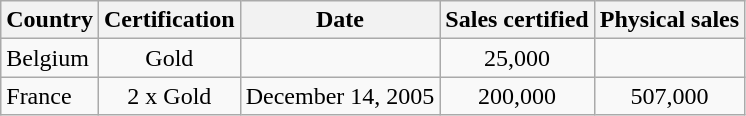<table class="wikitable sortable">
<tr>
<th bgcolor="#ebf5ff">Country</th>
<th bgcolor="#ebf5ff">Certification</th>
<th bgcolor="#ebf5ff">Date</th>
<th bgcolor="#ebf5ff">Sales certified</th>
<th bgcolor="#ebf5ff">Physical sales</th>
</tr>
<tr>
<td>Belgium</td>
<td align="center">Gold</td>
<td align="center"></td>
<td align="center">25,000</td>
<td align="center"></td>
</tr>
<tr>
<td>France</td>
<td align="center">2 x Gold</td>
<td align="center">December 14, 2005</td>
<td align="center">200,000</td>
<td align="center">507,000</td>
</tr>
</table>
